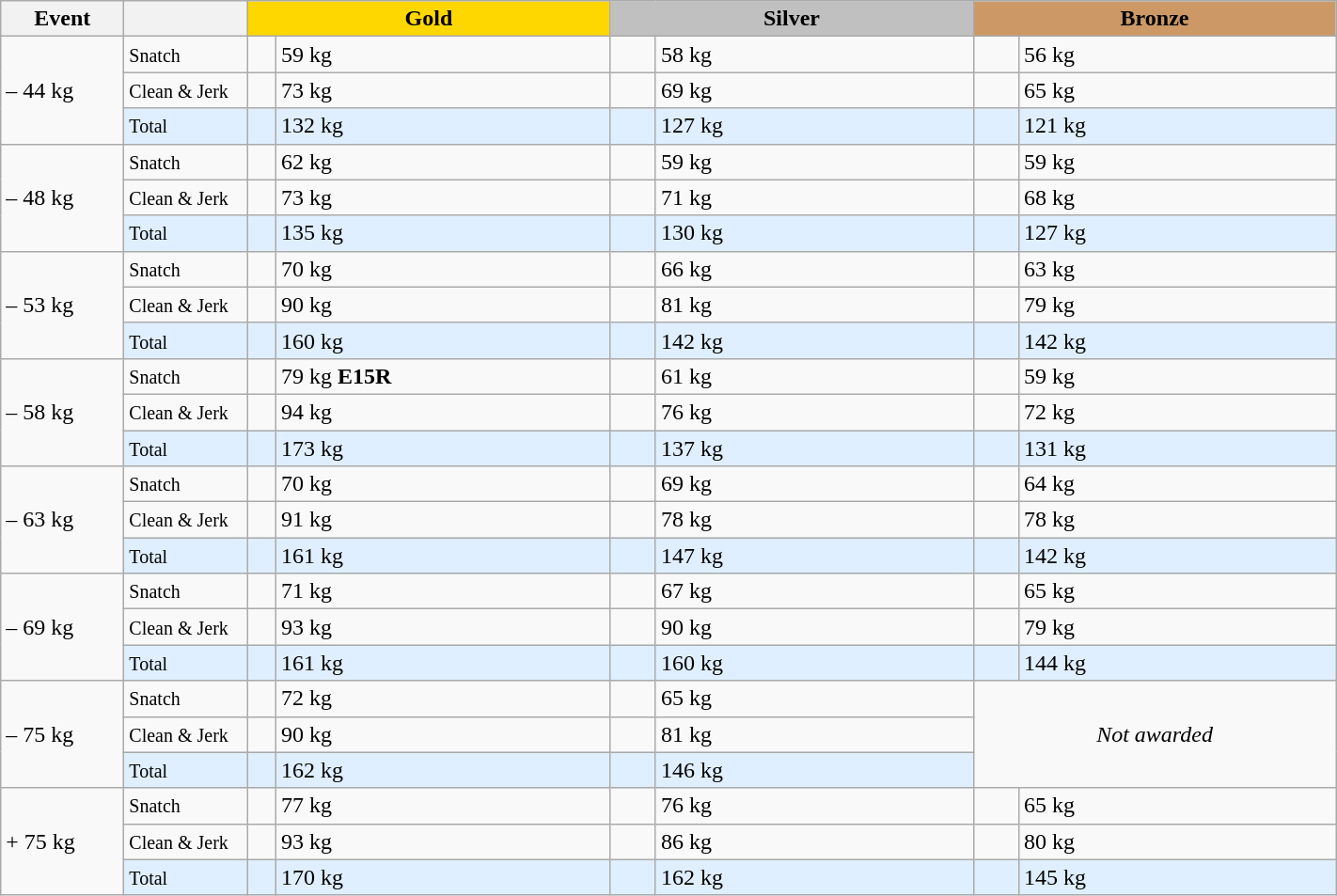<table class="wikitable">
<tr>
<th width=80>Event</th>
<th width=80></th>
<td bgcolor=gold align="center" colspan=2 width=250><strong>Gold</strong></td>
<td bgcolor=silver align="center" colspan=2 width=250><strong>Silver</strong></td>
<td bgcolor=#cc9966 colspan=2 align="center" width=250><strong>Bronze</strong></td>
</tr>
<tr>
<td rowspan=3>– 44 kg</td>
<td><small>Snatch</small></td>
<td></td>
<td>59 kg</td>
<td></td>
<td>58 kg</td>
<td></td>
<td>56 kg</td>
</tr>
<tr>
<td><small>Clean & Jerk</small></td>
<td></td>
<td>73 kg</td>
<td></td>
<td>69 kg</td>
<td></td>
<td>65 kg</td>
</tr>
<tr bgcolor=#dfefff>
<td><small>Total</small></td>
<td></td>
<td>132 kg</td>
<td></td>
<td>127 kg</td>
<td></td>
<td>121 kg</td>
</tr>
<tr>
<td rowspan=3>– 48 kg</td>
<td><small>Snatch</small></td>
<td></td>
<td>62 kg</td>
<td></td>
<td>59 kg</td>
<td></td>
<td>59 kg</td>
</tr>
<tr>
<td><small>Clean & Jerk</small></td>
<td></td>
<td>73 kg</td>
<td></td>
<td>71 kg</td>
<td></td>
<td>68 kg</td>
</tr>
<tr bgcolor=#dfefff>
<td><small>Total</small></td>
<td></td>
<td>135 kg</td>
<td></td>
<td>130 kg</td>
<td></td>
<td>127 kg</td>
</tr>
<tr>
<td rowspan=3>– 53 kg</td>
<td><small>Snatch</small></td>
<td></td>
<td>70 kg</td>
<td></td>
<td>66 kg</td>
<td></td>
<td>63 kg</td>
</tr>
<tr>
<td><small>Clean & Jerk</small></td>
<td></td>
<td>90 kg</td>
<td></td>
<td>81 kg</td>
<td></td>
<td>79 kg</td>
</tr>
<tr bgcolor=#dfefff>
<td><small>Total</small></td>
<td></td>
<td>160 kg</td>
<td></td>
<td>142 kg</td>
<td></td>
<td>142 kg</td>
</tr>
<tr>
<td rowspan=3>– 58 kg</td>
<td><small>Snatch</small></td>
<td></td>
<td>79 kg <strong>E15R</strong></td>
<td></td>
<td>61 kg</td>
<td></td>
<td>59 kg</td>
</tr>
<tr>
<td><small>Clean & Jerk</small></td>
<td></td>
<td>94 kg</td>
<td></td>
<td>76 kg</td>
<td></td>
<td>72 kg</td>
</tr>
<tr bgcolor=#dfefff>
<td><small>Total</small></td>
<td></td>
<td>173 kg</td>
<td></td>
<td>137 kg</td>
<td></td>
<td>131 kg</td>
</tr>
<tr>
<td rowspan=3>– 63 kg</td>
<td><small>Snatch</small></td>
<td></td>
<td>70 kg</td>
<td></td>
<td>69 kg</td>
<td></td>
<td>64 kg</td>
</tr>
<tr>
<td><small>Clean & Jerk</small></td>
<td></td>
<td>91 kg</td>
<td></td>
<td>78 kg</td>
<td></td>
<td>78 kg</td>
</tr>
<tr bgcolor=#dfefff>
<td><small>Total</small></td>
<td></td>
<td>161 kg</td>
<td></td>
<td>147 kg</td>
<td></td>
<td>142 kg</td>
</tr>
<tr>
<td rowspan=3>– 69 kg</td>
<td><small>Snatch</small></td>
<td></td>
<td>71 kg</td>
<td></td>
<td>67 kg</td>
<td></td>
<td>65 kg</td>
</tr>
<tr>
<td><small>Clean & Jerk</small></td>
<td></td>
<td>93 kg</td>
<td></td>
<td>90 kg</td>
<td></td>
<td>79 kg</td>
</tr>
<tr bgcolor=#dfefff>
<td><small>Total</small></td>
<td></td>
<td>161 kg</td>
<td></td>
<td>160 kg</td>
<td></td>
<td>144 kg</td>
</tr>
<tr>
<td rowspan=3>– 75 kg</td>
<td><small>Snatch</small></td>
<td></td>
<td>72 kg</td>
<td></td>
<td>65 kg</td>
<td colspan=2, rowspan=3 align="center"><em>Not awarded</em></td>
</tr>
<tr>
<td><small>Clean & Jerk</small></td>
<td></td>
<td>90 kg</td>
<td></td>
<td>81 kg</td>
</tr>
<tr bgcolor=#dfefff>
<td><small>Total</small></td>
<td></td>
<td>162 kg</td>
<td></td>
<td>146 kg</td>
</tr>
<tr>
<td rowspan=3>+ 75 kg</td>
<td><small>Snatch</small></td>
<td></td>
<td>77 kg</td>
<td></td>
<td>76 kg</td>
<td></td>
<td>65 kg</td>
</tr>
<tr>
<td><small>Clean & Jerk</small></td>
<td></td>
<td>93 kg</td>
<td></td>
<td>86 kg</td>
<td></td>
<td>80 kg</td>
</tr>
<tr bgcolor=#dfefff>
<td><small>Total</small></td>
<td></td>
<td>170 kg</td>
<td></td>
<td>162 kg</td>
<td></td>
<td>145 kg</td>
</tr>
</table>
